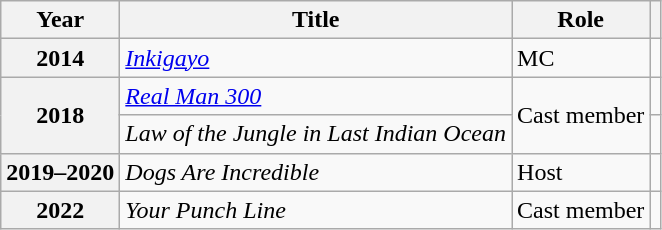<table class="wikitable plainrowheaders">
<tr>
<th scope="col">Year</th>
<th scope="col">Title</th>
<th scope="col">Role</th>
<th scope="col" class="unsortable"></th>
</tr>
<tr>
<th scope="row">2014</th>
<td><em><a href='#'>Inkigayo</a></em></td>
<td>MC</td>
<td style="text-align:center"></td>
</tr>
<tr>
<th scope="row" rowspan="2">2018</th>
<td><em><a href='#'>Real Man 300</a></em></td>
<td rowspan="2">Cast member</td>
<td style="text-align:center"></td>
</tr>
<tr>
<td><em>Law of the Jungle in Last Indian Ocean</em></td>
<td style="text-align:center"></td>
</tr>
<tr>
<th scope="row">2019–2020</th>
<td><em>Dogs Are Incredible</em></td>
<td>Host</td>
<td style="text-align:center"></td>
</tr>
<tr>
<th scope="row">2022</th>
<td><em>Your Punch Line</em></td>
<td>Cast member</td>
<td style="text-align:center"></td>
</tr>
</table>
